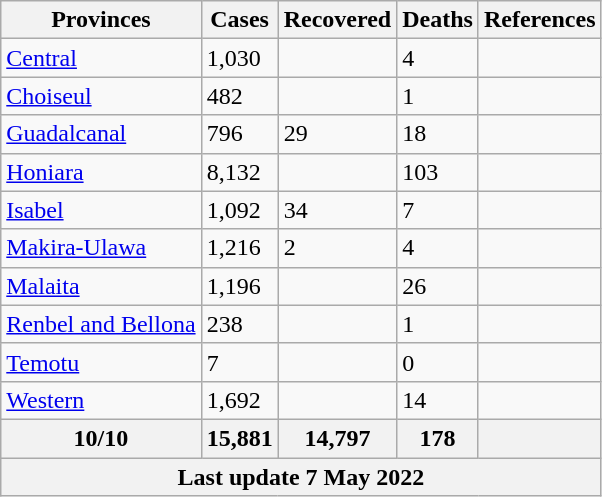<table class="wikitable sortable">
<tr>
<th>Provinces</th>
<th>Cases</th>
<th>Recovered</th>
<th>Deaths</th>
<th>References</th>
</tr>
<tr>
<td><a href='#'>Central</a></td>
<td>1,030</td>
<td></td>
<td>4</td>
<td></td>
</tr>
<tr>
<td><a href='#'>Choiseul</a></td>
<td>482</td>
<td></td>
<td>1</td>
<td></td>
</tr>
<tr>
<td><a href='#'>Guadalcanal</a></td>
<td>796</td>
<td>29</td>
<td>18</td>
<td></td>
</tr>
<tr>
<td><a href='#'>Honiara</a></td>
<td>8,132</td>
<td></td>
<td>103</td>
<td></td>
</tr>
<tr>
<td><a href='#'>Isabel</a></td>
<td>1,092</td>
<td>34</td>
<td>7</td>
<td></td>
</tr>
<tr>
<td><a href='#'>Makira-Ulawa</a></td>
<td>1,216</td>
<td>2</td>
<td>4</td>
<td></td>
</tr>
<tr>
<td><a href='#'>Malaita</a></td>
<td>1,196</td>
<td></td>
<td>26</td>
<td></td>
</tr>
<tr>
<td><a href='#'>Renbel and Bellona</a></td>
<td>238</td>
<td></td>
<td>1</td>
<td></td>
</tr>
<tr>
<td><a href='#'>Temotu</a></td>
<td>7</td>
<td></td>
<td>0</td>
<td></td>
</tr>
<tr>
<td><a href='#'>Western</a></td>
<td>1,692</td>
<td></td>
<td>14</td>
<td></td>
</tr>
<tr>
<th>10/10</th>
<th>15,881</th>
<th>14,797</th>
<th>178</th>
<th></th>
</tr>
<tr>
<th colspan="5">Last update 7 May 2022</th>
</tr>
</table>
